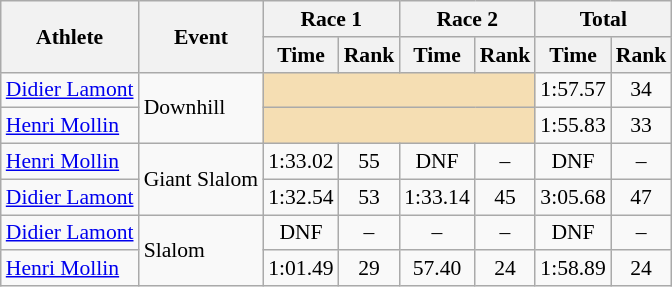<table class="wikitable" style="font-size:90%">
<tr>
<th rowspan="2">Athlete</th>
<th rowspan="2">Event</th>
<th colspan="2">Race 1</th>
<th colspan="2">Race 2</th>
<th colspan="2">Total</th>
</tr>
<tr>
<th>Time</th>
<th>Rank</th>
<th>Time</th>
<th>Rank</th>
<th>Time</th>
<th>Rank</th>
</tr>
<tr>
<td><a href='#'>Didier Lamont</a></td>
<td rowspan="2">Downhill</td>
<td colspan="4" bgcolor="wheat"></td>
<td align="center">1:57.57</td>
<td align="center">34</td>
</tr>
<tr>
<td><a href='#'>Henri Mollin</a></td>
<td colspan="4" bgcolor="wheat"></td>
<td align="center">1:55.83</td>
<td align="center">33</td>
</tr>
<tr>
<td><a href='#'>Henri Mollin</a></td>
<td rowspan="2">Giant Slalom</td>
<td align="center">1:33.02</td>
<td align="center">55</td>
<td align="center">DNF</td>
<td align="center">–</td>
<td align="center">DNF</td>
<td align="center">–</td>
</tr>
<tr>
<td><a href='#'>Didier Lamont</a></td>
<td align="center">1:32.54</td>
<td align="center">53</td>
<td align="center">1:33.14</td>
<td align="center">45</td>
<td align="center">3:05.68</td>
<td align="center">47</td>
</tr>
<tr>
<td><a href='#'>Didier Lamont</a></td>
<td rowspan="2">Slalom</td>
<td align="center">DNF</td>
<td align="center">–</td>
<td align="center">–</td>
<td align="center">–</td>
<td align="center">DNF</td>
<td align="center">–</td>
</tr>
<tr>
<td><a href='#'>Henri Mollin</a></td>
<td align="center">1:01.49</td>
<td align="center">29</td>
<td align="center">57.40</td>
<td align="center">24</td>
<td align="center">1:58.89</td>
<td align="center">24</td>
</tr>
</table>
